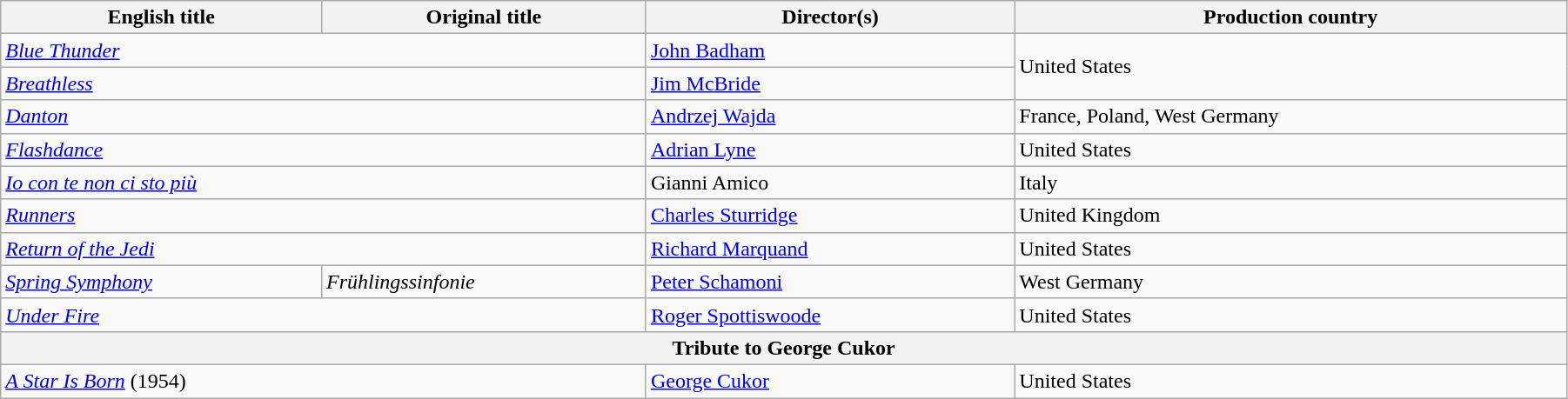<table class="wikitable" width="95%">
<tr>
<th>English title</th>
<th>Original title</th>
<th>Director(s)</th>
<th>Production country</th>
</tr>
<tr>
<td colspan=2><em><a href='#'>Blue Thunder</a></em></td>
<td><a href='#'>John Badham</a></td>
<td rowspan="2">United States</td>
</tr>
<tr>
<td colspan=2><em><a href='#'>Breathless</a></em></td>
<td><a href='#'>Jim McBride</a></td>
</tr>
<tr>
<td colspan=2><em><a href='#'>Danton</a></em></td>
<td><a href='#'>Andrzej Wajda</a></td>
<td>France, Poland, West Germany</td>
</tr>
<tr>
<td colspan=2><em><a href='#'>Flashdance</a></em></td>
<td><a href='#'>Adrian Lyne</a></td>
<td>United States</td>
</tr>
<tr>
<td colspan=2><em><a href='#'>Io con te non ci sto più</a></em></td>
<td>Gianni Amico</td>
<td>Italy</td>
</tr>
<tr>
<td colspan=2><em><a href='#'>Runners</a></em></td>
<td><a href='#'>Charles Sturridge</a></td>
<td>United Kingdom</td>
</tr>
<tr>
<td colspan=2><em><a href='#'>Return of the Jedi</a> </em></td>
<td><a href='#'>Richard Marquand</a></td>
<td>United States</td>
</tr>
<tr>
<td><em><a href='#'>Spring Symphony</a></em></td>
<td><em>Frühlingssinfonie</em></td>
<td><a href='#'>Peter Schamoni</a></td>
<td>West Germany</td>
</tr>
<tr>
<td colspan=2><em><a href='#'>Under Fire</a></em></td>
<td><a href='#'>Roger Spottiswoode</a></td>
<td>United States</td>
</tr>
<tr>
<th colspan="4">Tribute to George Cukor</th>
</tr>
<tr>
<td colspan=2><em><a href='#'>A Star Is Born</a></em>  (1954)</td>
<td><a href='#'>George Cukor</a></td>
<td>United States</td>
</tr>
</table>
